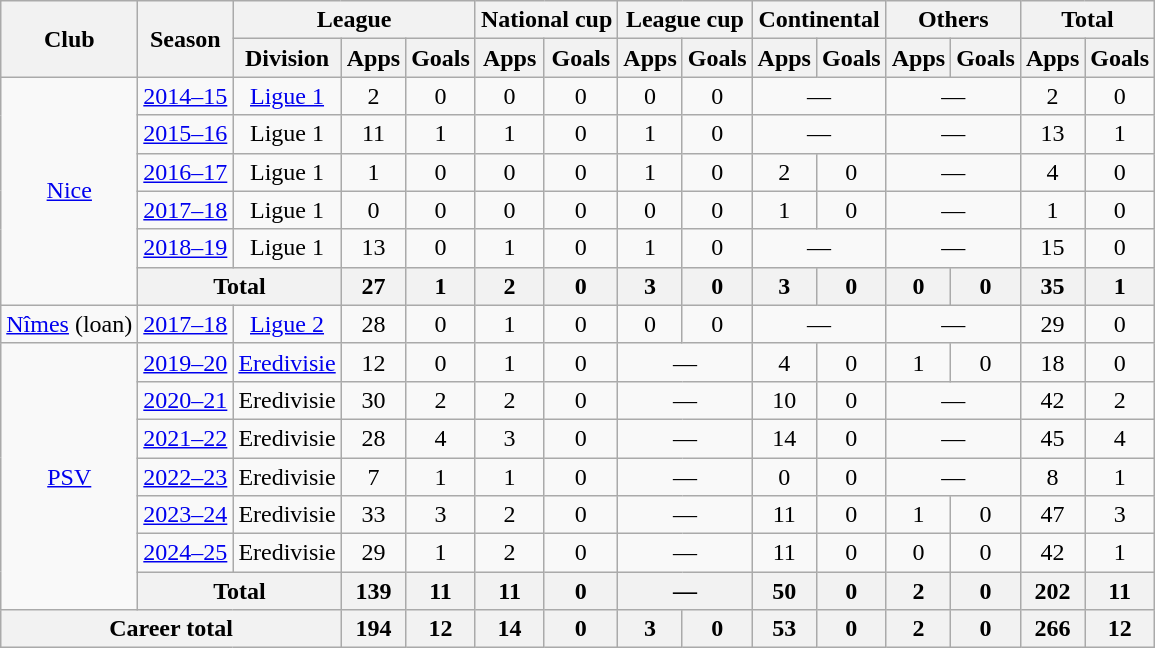<table class="wikitable" style="text-align:center">
<tr>
<th rowspan="2">Club</th>
<th rowspan="2">Season</th>
<th colspan="3">League</th>
<th colspan="2">National cup</th>
<th colspan="2">League cup</th>
<th colspan="2">Continental</th>
<th colspan="2">Others</th>
<th colspan="2">Total</th>
</tr>
<tr>
<th>Division</th>
<th>Apps</th>
<th>Goals</th>
<th>Apps</th>
<th>Goals</th>
<th>Apps</th>
<th>Goals</th>
<th>Apps</th>
<th>Goals</th>
<th>Apps</th>
<th>Goals</th>
<th>Apps</th>
<th>Goals</th>
</tr>
<tr>
<td rowspan="6"><a href='#'>Nice</a></td>
<td><a href='#'>2014–15</a></td>
<td><a href='#'>Ligue 1</a></td>
<td>2</td>
<td>0</td>
<td>0</td>
<td>0</td>
<td>0</td>
<td>0</td>
<td colspan="2">—</td>
<td colspan="2">—</td>
<td>2</td>
<td>0</td>
</tr>
<tr>
<td><a href='#'>2015–16</a></td>
<td>Ligue 1</td>
<td>11</td>
<td>1</td>
<td>1</td>
<td>0</td>
<td>1</td>
<td>0</td>
<td colspan="2">—</td>
<td colspan="2">—</td>
<td>13</td>
<td>1</td>
</tr>
<tr>
<td><a href='#'>2016–17</a></td>
<td>Ligue 1</td>
<td>1</td>
<td>0</td>
<td>0</td>
<td>0</td>
<td>1</td>
<td>0</td>
<td>2</td>
<td>0</td>
<td colspan="2">—</td>
<td>4</td>
<td>0</td>
</tr>
<tr>
<td><a href='#'>2017–18</a></td>
<td>Ligue 1</td>
<td>0</td>
<td>0</td>
<td>0</td>
<td>0</td>
<td>0</td>
<td>0</td>
<td>1</td>
<td>0</td>
<td colspan="2">—</td>
<td>1</td>
<td>0</td>
</tr>
<tr>
<td><a href='#'>2018–19</a></td>
<td>Ligue 1</td>
<td>13</td>
<td>0</td>
<td>1</td>
<td>0</td>
<td>1</td>
<td>0</td>
<td colspan="2">—</td>
<td colspan="2">—</td>
<td>15</td>
<td>0</td>
</tr>
<tr>
<th colspan="2">Total</th>
<th>27</th>
<th>1</th>
<th>2</th>
<th>0</th>
<th>3</th>
<th>0</th>
<th>3</th>
<th>0</th>
<th>0</th>
<th>0</th>
<th>35</th>
<th>1</th>
</tr>
<tr>
<td><a href='#'>Nîmes</a> (loan)</td>
<td><a href='#'>2017–18</a></td>
<td><a href='#'>Ligue 2</a></td>
<td>28</td>
<td>0</td>
<td>1</td>
<td>0</td>
<td>0</td>
<td>0</td>
<td colspan="2">—</td>
<td colspan="2">—</td>
<td>29</td>
<td>0</td>
</tr>
<tr>
<td rowspan="7"><a href='#'>PSV</a></td>
<td><a href='#'>2019–20</a></td>
<td><a href='#'>Eredivisie</a></td>
<td>12</td>
<td>0</td>
<td>1</td>
<td>0</td>
<td colspan="2">—</td>
<td>4</td>
<td>0</td>
<td>1</td>
<td>0</td>
<td>18</td>
<td>0</td>
</tr>
<tr>
<td><a href='#'>2020–21</a></td>
<td>Eredivisie</td>
<td>30</td>
<td>2</td>
<td>2</td>
<td>0</td>
<td colspan="2">—</td>
<td>10</td>
<td>0</td>
<td colspan="2">—</td>
<td>42</td>
<td>2</td>
</tr>
<tr>
<td><a href='#'>2021–22</a></td>
<td>Eredivisie</td>
<td>28</td>
<td>4</td>
<td>3</td>
<td>0</td>
<td colspan="2">—</td>
<td>14</td>
<td>0</td>
<td colspan="2">—</td>
<td>45</td>
<td>4</td>
</tr>
<tr>
<td><a href='#'>2022–23</a></td>
<td>Eredivisie</td>
<td>7</td>
<td>1</td>
<td>1</td>
<td>0</td>
<td colspan="2">—</td>
<td>0</td>
<td>0</td>
<td colspan="2">—</td>
<td>8</td>
<td>1</td>
</tr>
<tr>
<td><a href='#'>2023–24</a></td>
<td>Eredivisie</td>
<td>33</td>
<td>3</td>
<td>2</td>
<td>0</td>
<td colspan="2">—</td>
<td>11</td>
<td>0</td>
<td>1</td>
<td>0</td>
<td>47</td>
<td>3</td>
</tr>
<tr>
<td><a href='#'>2024–25</a></td>
<td>Eredivisie</td>
<td>29</td>
<td>1</td>
<td>2</td>
<td>0</td>
<td colspan="2">—</td>
<td>11</td>
<td>0</td>
<td>0</td>
<td>0</td>
<td>42</td>
<td>1</td>
</tr>
<tr>
<th colspan="2">Total</th>
<th>139</th>
<th>11</th>
<th>11</th>
<th>0</th>
<th colspan="2">—</th>
<th>50</th>
<th>0</th>
<th>2</th>
<th>0</th>
<th>202</th>
<th>11</th>
</tr>
<tr>
<th colspan="3">Career total</th>
<th>194</th>
<th>12</th>
<th>14</th>
<th>0</th>
<th>3</th>
<th>0</th>
<th>53</th>
<th>0</th>
<th>2</th>
<th>0</th>
<th>266</th>
<th>12</th>
</tr>
</table>
